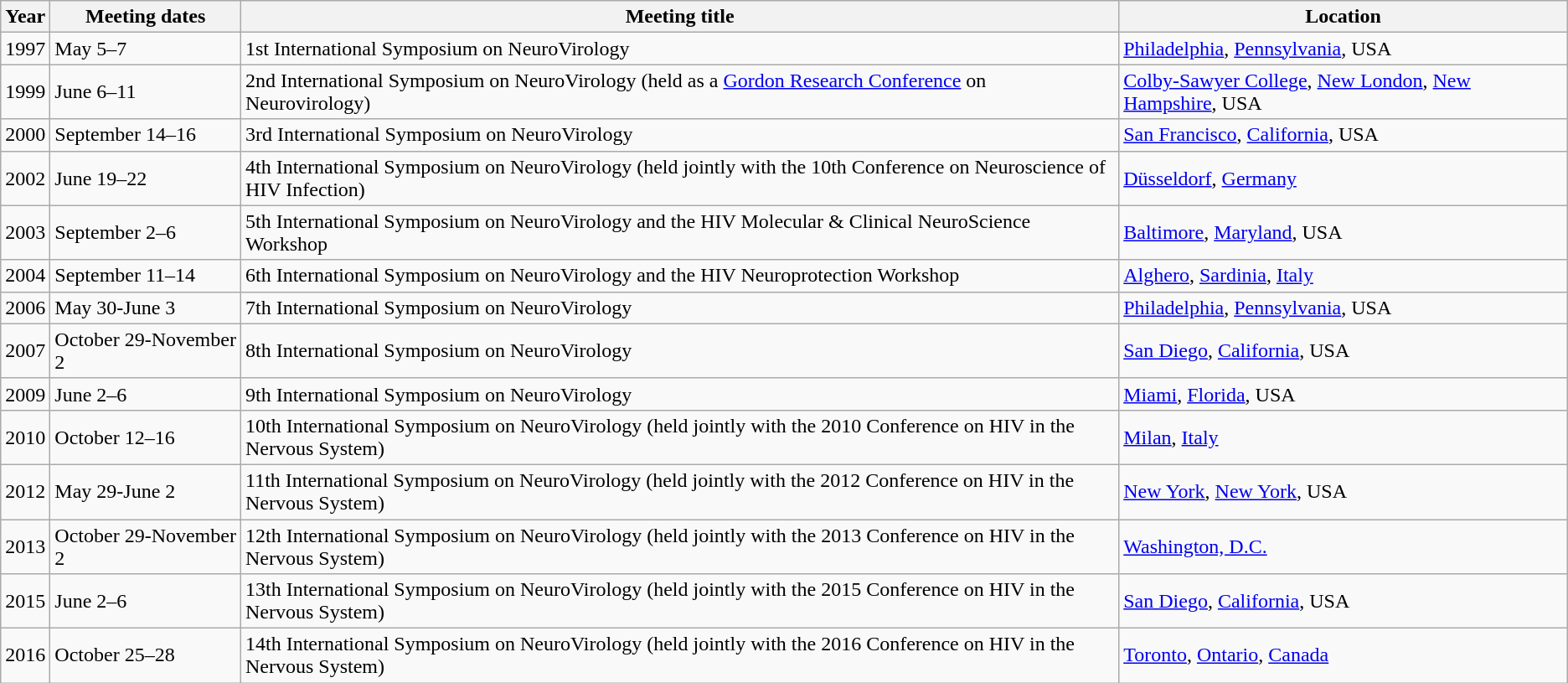<table class="wikitable">
<tr>
<th>Year</th>
<th>Meeting dates</th>
<th>Meeting title</th>
<th>Location</th>
</tr>
<tr>
<td>1997</td>
<td>May 5–7</td>
<td>1st International Symposium on NeuroVirology</td>
<td><a href='#'>Philadelphia</a>, <a href='#'>Pennsylvania</a>, USA</td>
</tr>
<tr>
<td>1999</td>
<td>June 6–11</td>
<td>2nd International Symposium on NeuroVirology (held as a <a href='#'>Gordon Research Conference</a> on Neurovirology)</td>
<td><a href='#'>Colby-Sawyer College</a>, <a href='#'>New London</a>, <a href='#'>New Hampshire</a>, USA</td>
</tr>
<tr>
<td>2000</td>
<td>September 14–16</td>
<td>3rd International Symposium on NeuroVirology</td>
<td><a href='#'>San Francisco</a>, <a href='#'>California</a>, USA</td>
</tr>
<tr>
<td>2002</td>
<td>June 19–22</td>
<td>4th International Symposium on NeuroVirology (held jointly with the 10th Conference on Neuroscience of HIV Infection)</td>
<td><a href='#'>Düsseldorf</a>, <a href='#'>Germany</a></td>
</tr>
<tr>
<td>2003</td>
<td>September 2–6</td>
<td>5th International Symposium on NeuroVirology and the HIV Molecular & Clinical NeuroScience Workshop</td>
<td><a href='#'>Baltimore</a>, <a href='#'>Maryland</a>, USA</td>
</tr>
<tr>
<td>2004</td>
<td>September 11–14</td>
<td>6th International Symposium on NeuroVirology and the HIV Neuroprotection Workshop</td>
<td><a href='#'>Alghero</a>, <a href='#'>Sardinia</a>, <a href='#'>Italy</a></td>
</tr>
<tr>
<td>2006</td>
<td>May 30-June 3</td>
<td>7th International Symposium on NeuroVirology</td>
<td><a href='#'>Philadelphia</a>, <a href='#'>Pennsylvania</a>, USA</td>
</tr>
<tr>
<td>2007</td>
<td>October 29-November 2</td>
<td>8th International Symposium on NeuroVirology</td>
<td><a href='#'>San Diego</a>, <a href='#'>California</a>, USA</td>
</tr>
<tr>
<td>2009</td>
<td>June 2–6</td>
<td>9th International Symposium on NeuroVirology</td>
<td><a href='#'>Miami</a>, <a href='#'>Florida</a>, USA</td>
</tr>
<tr>
<td>2010</td>
<td>October 12–16</td>
<td>10th International Symposium on NeuroVirology (held jointly with the 2010 Conference on HIV in the Nervous System)</td>
<td><a href='#'>Milan</a>, <a href='#'>Italy</a></td>
</tr>
<tr>
<td>2012</td>
<td>May 29-June 2</td>
<td>11th International Symposium on NeuroVirology (held jointly with the 2012 Conference on HIV in the Nervous System)</td>
<td><a href='#'>New York</a>, <a href='#'>New York</a>, USA</td>
</tr>
<tr>
<td>2013</td>
<td>October 29-November 2</td>
<td>12th International Symposium on NeuroVirology (held jointly with the  2013 Conference on HIV in the Nervous System)</td>
<td><a href='#'>Washington, D.C.</a></td>
</tr>
<tr>
<td>2015</td>
<td>June 2–6</td>
<td>13th International Symposium on NeuroVirology (held jointly with the  2015 Conference on HIV in the Nervous System)</td>
<td><a href='#'>San Diego</a>, <a href='#'>California</a>, USA</td>
</tr>
<tr>
<td>2016</td>
<td>October 25–28</td>
<td>14th International Symposium on NeuroVirology (held jointly with the  2016 Conference on HIV in the Nervous System)</td>
<td><a href='#'>Toronto</a>, <a href='#'>Ontario</a>, <a href='#'>Canada</a></td>
</tr>
</table>
